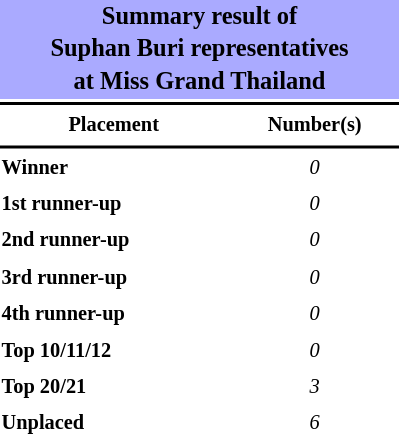<table style="width: 270px; font-size:85%; line-height:1.5em;">
<tr>
<th colspan="2" align="center" style="background:#AAF;"><big>Summary result of<br>Suphan Buri representatives<br>at Miss Grand Thailand</big></th>
</tr>
<tr>
<td colspan="2" style="background:black"></td>
</tr>
<tr>
<th scope="col">Placement</th>
<th scope="col">Number(s)</th>
</tr>
<tr>
<td colspan="2" style="background:black"></td>
</tr>
<tr>
<td align="left"><strong>Winner</strong></td>
<td align="center"><em>0</em></td>
</tr>
<tr>
<td align="left"><strong>1st runner-up</strong></td>
<td align="center"><em>0</em></td>
</tr>
<tr>
<td align="left"><strong>2nd runner-up</strong></td>
<td align="center"><em>0</em></td>
</tr>
<tr>
<td align="left"><strong>3rd runner-up</strong></td>
<td align="center"><em>0</em></td>
</tr>
<tr>
<td align="left"><strong>4th runner-up</strong></td>
<td align="center"><em>0</em></td>
</tr>
<tr>
<td align="left"><strong>Top 10/11/12</strong></td>
<td align="center"><em>0</em></td>
</tr>
<tr>
<td align="left"><strong>Top 20/21</strong></td>
<td align="center"><em>3</em></td>
</tr>
<tr>
<td align="left"><strong>Unplaced</strong></td>
<td align="center"><em>6</em></td>
</tr>
</table>
